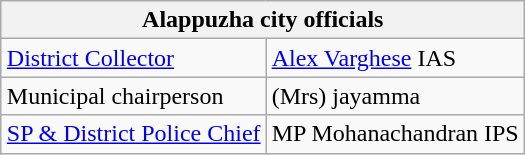<table class="wikitable" style="float:right; margin: 0 1em 0 0;">
<tr>
<th colspan="2">Alappuzha city officials</th>
</tr>
<tr>
<td><a href='#'>District Collector</a></td>
<td><a href='#'>Alex Varghese</a> IAS</td>
</tr>
<tr>
<td>Municipal chairperson</td>
<td>(Mrs) jayamma </td>
</tr>
<tr>
<td><a href='#'>SP & District Police Chief</a></td>
<td>MP Mohanachandran IPS</td>
</tr>
</table>
